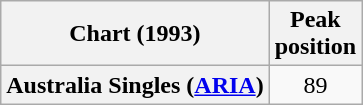<table class="wikitable sortable plainrowheaders" style="text-align:center">
<tr>
<th>Chart (1993)</th>
<th>Peak<br>position</th>
</tr>
<tr>
<th scope="row">Australia Singles (<a href='#'>ARIA</a>)</th>
<td>89</td>
</tr>
</table>
